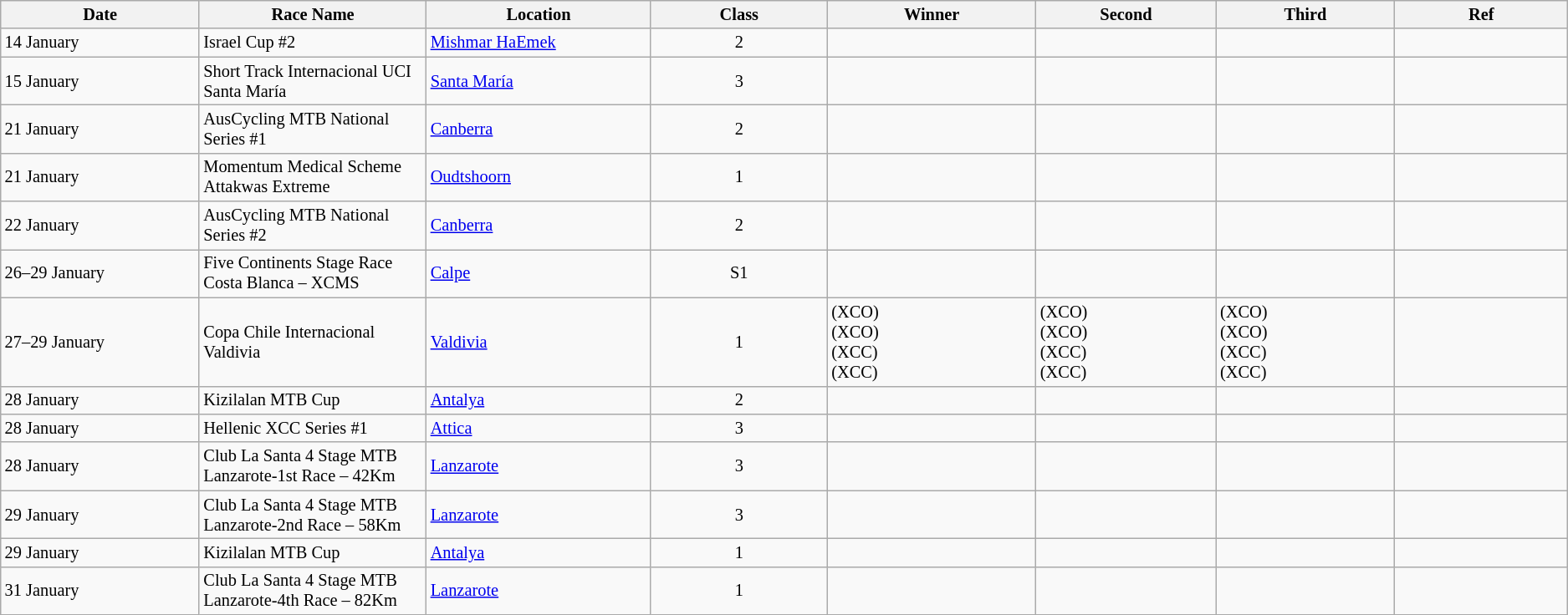<table class="wikitable sortable" style="font-size:85%;">
<tr>
<th style="width:190px;">Date</th>
<th style="width:210px;">Race Name</th>
<th style="width:210px;">Location</th>
<th style="width:170px;">Class</th>
<th width=200px>Winner</th>
<th style="width:170px;">Second</th>
<th style="width:170px;">Third</th>
<th style="width:170px;">Ref</th>
</tr>
<tr>
<td>14 January</td>
<td>Israel Cup #2</td>
<td> <a href='#'>Mishmar HaEmek</a></td>
<td align=center>2</td>
<td><br></td>
<td><br></td>
<td><br></td>
<td align=center></td>
</tr>
<tr>
<td>15 January</td>
<td>Short Track Internacional UCI Santa María</td>
<td> <a href='#'>Santa María</a></td>
<td align=center>3</td>
<td><br></td>
<td><br></td>
<td><br></td>
<td align=center></td>
</tr>
<tr>
<td>21 January</td>
<td>AusCycling MTB National Series #1</td>
<td> <a href='#'>Canberra</a></td>
<td align=center>2</td>
<td><br></td>
<td><br></td>
<td><br></td>
<td align=center></td>
</tr>
<tr>
<td>21 January</td>
<td>Momentum Medical Scheme Attakwas Extreme</td>
<td> <a href='#'>Oudtshoorn</a></td>
<td align=center>1</td>
<td><br></td>
<td><br></td>
<td><br></td>
<td align=center></td>
</tr>
<tr>
<td>22 January</td>
<td>AusCycling MTB National Series #2</td>
<td> <a href='#'>Canberra</a></td>
<td align=center>2</td>
<td><br></td>
<td><br></td>
<td><br></td>
<td align=center></td>
</tr>
<tr>
<td>26–29 January</td>
<td>Five Continents Stage Race Costa Blanca – XCMS</td>
<td> <a href='#'>Calpe</a></td>
<td align=center>S1</td>
<td><br></td>
<td><br></td>
<td><br></td>
<td align=center></td>
</tr>
<tr>
<td>27–29 January</td>
<td>Copa Chile Internacional Valdivia</td>
<td> <a href='#'>Valdivia</a></td>
<td align=center>1</td>
<td> (XCO)<br> (XCO)<br> (XCC)<br> (XCC)</td>
<td> (XCO)<br> (XCO)<br> (XCC)<br> (XCC)</td>
<td> (XCO)<br> (XCO)<br> (XCC)<br>  (XCC)</td>
<td align=center></td>
</tr>
<tr>
<td>28 January</td>
<td>Kizilalan MTB Cup</td>
<td> <a href='#'>Antalya</a></td>
<td align=center>2</td>
<td><br></td>
<td><br></td>
<td><br></td>
<td align=center></td>
</tr>
<tr>
<td>28 January</td>
<td>Hellenic XCC Series #1</td>
<td> <a href='#'>Attica</a></td>
<td align=center>3</td>
<td><br></td>
<td><br></td>
<td><br></td>
<td align=center></td>
</tr>
<tr>
<td>28 January</td>
<td>Club La Santa 4 Stage MTB Lanzarote-1st Race – 42Km</td>
<td> <a href='#'>Lanzarote</a></td>
<td align=center>3</td>
<td><br></td>
<td><br></td>
<td><br></td>
<td align=center></td>
</tr>
<tr>
<td>29 January</td>
<td>Club La Santa 4 Stage MTB Lanzarote-2nd Race – 58Km</td>
<td> <a href='#'>Lanzarote</a></td>
<td align=center>3</td>
<td><br></td>
<td><br></td>
<td><br></td>
<td align=center></td>
</tr>
<tr>
<td>29 January</td>
<td>Kizilalan MTB Cup</td>
<td> <a href='#'>Antalya</a></td>
<td align=center>1</td>
<td><br></td>
<td><br></td>
<td><br></td>
<td align=center></td>
</tr>
<tr>
<td>31 January</td>
<td>Club La Santa 4 Stage MTB Lanzarote-4th Race – 82Km</td>
<td> <a href='#'>Lanzarote</a></td>
<td align=center>1</td>
<td><br></td>
<td><br></td>
<td><br></td>
<td align=center></td>
</tr>
</table>
